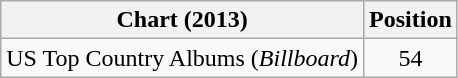<table class="wikitable">
<tr>
<th>Chart (2013)</th>
<th>Position</th>
</tr>
<tr>
<td>US Top Country Albums (<em>Billboard</em>)</td>
<td align="center">54</td>
</tr>
</table>
